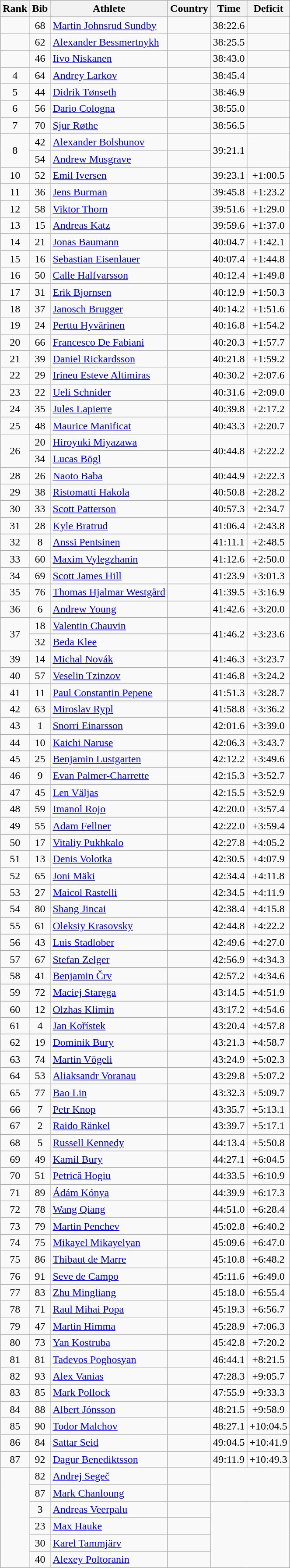<table class="wikitable sortable" style="text-align:center">
<tr>
<th>Rank</th>
<th>Bib</th>
<th>Athlete</th>
<th>Country</th>
<th>Time</th>
<th>Deficit</th>
</tr>
<tr>
<td></td>
<td>68</td>
<td align=left><a href='#'>Martin Johnsrud Sundby</a></td>
<td align=left></td>
<td>38:22.6</td>
<td></td>
</tr>
<tr>
<td></td>
<td>62</td>
<td align=left><a href='#'>Alexander Bessmertnykh</a></td>
<td align=left></td>
<td>38:25.5</td>
<td></td>
</tr>
<tr>
<td></td>
<td>46</td>
<td align=left><a href='#'>Iivo Niskanen</a></td>
<td align=left></td>
<td>38:43.0</td>
<td></td>
</tr>
<tr>
<td>4</td>
<td>64</td>
<td align=left><a href='#'>Andrey Larkov</a></td>
<td align=left></td>
<td>38:45.4</td>
<td></td>
</tr>
<tr>
<td>5</td>
<td>44</td>
<td align=left><a href='#'>Didrik Tønseth</a></td>
<td align=left></td>
<td>38:46.9</td>
<td></td>
</tr>
<tr>
<td>6</td>
<td>56</td>
<td align=left><a href='#'>Dario Cologna</a></td>
<td align=left></td>
<td>38:55.0</td>
<td></td>
</tr>
<tr>
<td>7</td>
<td>70</td>
<td align=left><a href='#'>Sjur Røthe</a></td>
<td align=left></td>
<td>38:56.5</td>
<td></td>
</tr>
<tr>
<td rowspan=2>8</td>
<td>42</td>
<td align=left><a href='#'>Alexander Bolshunov</a></td>
<td align=left></td>
<td rowspan=2>39:21.1</td>
<td rowspan=2></td>
</tr>
<tr>
<td>54</td>
<td align=left><a href='#'>Andrew Musgrave</a></td>
<td align=left></td>
</tr>
<tr>
<td>10</td>
<td>52</td>
<td align=left><a href='#'>Emil Iversen</a></td>
<td align=left></td>
<td>39:23.1</td>
<td>+1:00.5</td>
</tr>
<tr>
<td>11</td>
<td>36</td>
<td align=left><a href='#'>Jens Burman</a></td>
<td align=left></td>
<td>39:45.8</td>
<td>+1:23.2</td>
</tr>
<tr>
<td>12</td>
<td>58</td>
<td align=left><a href='#'>Viktor Thorn</a></td>
<td align=left></td>
<td>39:51.6</td>
<td>+1:29.0</td>
</tr>
<tr>
<td>13</td>
<td>15</td>
<td align=left><a href='#'>Andreas Katz</a></td>
<td align=left></td>
<td>39:59.6</td>
<td>+1:37.0</td>
</tr>
<tr>
<td>14</td>
<td>21</td>
<td align=left><a href='#'>Jonas Baumann</a></td>
<td align=left></td>
<td>40:04.7</td>
<td>+1:42.1</td>
</tr>
<tr>
<td>15</td>
<td>16</td>
<td align=left><a href='#'>Sebastian Eisenlauer</a></td>
<td align=left></td>
<td>40:07.4</td>
<td>+1:44.8</td>
</tr>
<tr>
<td>16</td>
<td>50</td>
<td align=left><a href='#'>Calle Halfvarsson</a></td>
<td align=left></td>
<td>40:12.4</td>
<td>+1:49.8</td>
</tr>
<tr>
<td>17</td>
<td>31</td>
<td align=left><a href='#'>Erik Bjornsen</a></td>
<td align=left></td>
<td>40:12.9</td>
<td>+1:50.3</td>
</tr>
<tr>
<td>18</td>
<td>37</td>
<td align=left><a href='#'>Janosch Brugger</a></td>
<td align=left></td>
<td>40:14.2</td>
<td>+1:51.6</td>
</tr>
<tr>
<td>19</td>
<td>24</td>
<td align=left><a href='#'>Perttu Hyvärinen</a></td>
<td align=left></td>
<td>40:16.8</td>
<td>+1:54.2</td>
</tr>
<tr>
<td>20</td>
<td>66</td>
<td align=left><a href='#'>Francesco De Fabiani</a></td>
<td align=left></td>
<td>40:20.3</td>
<td>+1:57.7</td>
</tr>
<tr>
<td>21</td>
<td>39</td>
<td align=left><a href='#'>Daniel Rickardsson</a></td>
<td align=left></td>
<td>40:21.8</td>
<td>+1:59.2</td>
</tr>
<tr>
<td>22</td>
<td>29</td>
<td align=left><a href='#'>Irineu Esteve Altimiras</a></td>
<td align=left></td>
<td>40:30.2</td>
<td>+2:07.6</td>
</tr>
<tr>
<td>23</td>
<td>22</td>
<td align=left><a href='#'>Ueli Schnider</a></td>
<td align=left></td>
<td>40:31.6</td>
<td>+2:09.0</td>
</tr>
<tr>
<td>24</td>
<td>35</td>
<td align=left><a href='#'>Jules Lapierre</a></td>
<td align=left></td>
<td>40:39.8</td>
<td>+2:17.2</td>
</tr>
<tr>
<td>25</td>
<td>48</td>
<td align=left><a href='#'>Maurice Manificat</a></td>
<td align=left></td>
<td>40:43.3</td>
<td>+2:20.7</td>
</tr>
<tr>
<td rowspan=2>26</td>
<td>20</td>
<td align=left><a href='#'>Hiroyuki Miyazawa</a></td>
<td align=left></td>
<td rowspan=2>40:44.8</td>
<td rowspan=2>+2:22.2</td>
</tr>
<tr>
<td>34</td>
<td align=left><a href='#'>Lucas Bögl</a></td>
<td align=left></td>
</tr>
<tr>
<td>28</td>
<td>26</td>
<td align=left><a href='#'>Naoto Baba</a></td>
<td align=left></td>
<td>40:44.9</td>
<td>+2:22.3</td>
</tr>
<tr>
<td>29</td>
<td>38</td>
<td align=left><a href='#'>Ristomatti Hakola</a></td>
<td align=left></td>
<td>40:50.8</td>
<td>+2:28.2</td>
</tr>
<tr>
<td>30</td>
<td>33</td>
<td align=left><a href='#'>Scott Patterson</a></td>
<td align=left></td>
<td>40:57.3</td>
<td>+2:34.7</td>
</tr>
<tr>
<td>31</td>
<td>28</td>
<td align=left><a href='#'>Kyle Bratrud</a></td>
<td align=left></td>
<td>41:06.4</td>
<td>+2:43.8</td>
</tr>
<tr>
<td>32</td>
<td>8</td>
<td align=left><a href='#'>Anssi Pentsinen</a></td>
<td align=left></td>
<td>41:11.1</td>
<td>+2:48.5</td>
</tr>
<tr>
<td>33</td>
<td>60</td>
<td align=left><a href='#'>Maxim Vylegzhanin</a></td>
<td align=left></td>
<td>41:12.6</td>
<td>+2:50.0</td>
</tr>
<tr>
<td>34</td>
<td>69</td>
<td align=left><a href='#'>Scott James Hill</a></td>
<td align=left></td>
<td>41:23.9</td>
<td>+3:01.3</td>
</tr>
<tr>
<td>35</td>
<td>76</td>
<td align=left><a href='#'>Thomas Hjalmar Westgård</a></td>
<td align=left></td>
<td>41:39.5</td>
<td>+3:16.9</td>
</tr>
<tr>
<td>36</td>
<td>6</td>
<td align=left><a href='#'>Andrew Young</a></td>
<td align=left></td>
<td>41:42.6</td>
<td>+3:20.0</td>
</tr>
<tr>
<td rowspan=2>37</td>
<td>18</td>
<td align=left><a href='#'>Valentin Chauvin</a></td>
<td align=left></td>
<td rowspan=2>41:46.2</td>
<td rowspan=2>+3:23.6</td>
</tr>
<tr>
<td>32</td>
<td align=left><a href='#'>Beda Klee</a></td>
<td align=left></td>
</tr>
<tr>
<td>39</td>
<td>14</td>
<td align=left><a href='#'>Michal Novák</a></td>
<td align=left></td>
<td>41:46.3</td>
<td>+3:23.7</td>
</tr>
<tr>
<td>40</td>
<td>57</td>
<td align=left><a href='#'>Veselin Tzinzov</a></td>
<td align=left></td>
<td>41:46.8</td>
<td>+3:24.2</td>
</tr>
<tr>
<td>41</td>
<td>11</td>
<td align=left><a href='#'>Paul Constantin Pepene</a></td>
<td align=left></td>
<td>41:51.3</td>
<td>+3:28.7</td>
</tr>
<tr>
<td>42</td>
<td>63</td>
<td align=left><a href='#'>Miroslav Rypl</a></td>
<td align=left></td>
<td>41:58.8</td>
<td>+3:36.2</td>
</tr>
<tr>
<td>43</td>
<td>1</td>
<td align=left><a href='#'>Snorri Einarsson</a></td>
<td align=left></td>
<td>42:01.6</td>
<td>+3:39.0</td>
</tr>
<tr>
<td>44</td>
<td>10</td>
<td align=left><a href='#'>Kaichi Naruse</a></td>
<td align=left></td>
<td>42:06.3</td>
<td>+3:43.7</td>
</tr>
<tr>
<td>45</td>
<td>25</td>
<td align=left><a href='#'>Benjamin Lustgarten</a></td>
<td align=left></td>
<td>42:12.2</td>
<td>+3:49.6</td>
</tr>
<tr>
<td>46</td>
<td>9</td>
<td align=left><a href='#'>Evan Palmer-Charrette</a></td>
<td align=left></td>
<td>42:15.3</td>
<td>+3:52.7</td>
</tr>
<tr>
<td>47</td>
<td>45</td>
<td align=left><a href='#'>Len Väljas</a></td>
<td align=left></td>
<td>42:15.5</td>
<td>+3:52.9</td>
</tr>
<tr>
<td>48</td>
<td>59</td>
<td align=left><a href='#'>Imanol Rojo</a></td>
<td align=left></td>
<td>42:20.0</td>
<td>+3:57.4</td>
</tr>
<tr>
<td>49</td>
<td>55</td>
<td align=left><a href='#'>Adam Fellner</a></td>
<td align=left></td>
<td>42:22.0</td>
<td>+3:59.4</td>
</tr>
<tr>
<td>50</td>
<td>17</td>
<td align=left><a href='#'>Vitaliy Pukhkalo</a></td>
<td align=left></td>
<td>42:27.8</td>
<td>+4:05.2</td>
</tr>
<tr>
<td>51</td>
<td>13</td>
<td align=left><a href='#'>Denis Volotka</a></td>
<td align=left></td>
<td>42:30.5</td>
<td>+4:07.9</td>
</tr>
<tr>
<td>52</td>
<td>65</td>
<td align=left><a href='#'>Joni Mäki</a></td>
<td align=left></td>
<td>42:34.4</td>
<td>+4:11.8</td>
</tr>
<tr>
<td>53</td>
<td>27</td>
<td align=left><a href='#'>Maicol Rastelli</a></td>
<td align=left></td>
<td>42:34.5</td>
<td>+4:11.9</td>
</tr>
<tr>
<td>54</td>
<td>80</td>
<td align=left><a href='#'>Shang Jincai</a></td>
<td align=left></td>
<td>42:38.4</td>
<td>+4:15.8</td>
</tr>
<tr>
<td>55</td>
<td>61</td>
<td align=left><a href='#'>Oleksiy Krasovsky</a></td>
<td align=left></td>
<td>42:44.8</td>
<td>+4:22.2</td>
</tr>
<tr>
<td>56</td>
<td>43</td>
<td align=left><a href='#'>Luis Stadlober</a></td>
<td align=left></td>
<td>42:49.6</td>
<td>+4:27.0</td>
</tr>
<tr>
<td>57</td>
<td>67</td>
<td align=left><a href='#'>Stefan Zelger</a></td>
<td align=left></td>
<td>42:56.9</td>
<td>+4:34.3</td>
</tr>
<tr>
<td>58</td>
<td>41</td>
<td align=left><a href='#'>Benjamin Črv</a></td>
<td align=left></td>
<td>42:57.2</td>
<td>+4:34.6</td>
</tr>
<tr>
<td>59</td>
<td>72</td>
<td align=left><a href='#'>Maciej Staręga</a></td>
<td align=left></td>
<td>43:14.5</td>
<td>+4:51.9</td>
</tr>
<tr>
<td>60</td>
<td>12</td>
<td align=left><a href='#'>Olzhas Klimin</a></td>
<td align=left></td>
<td>43:17.2</td>
<td>+4:54.6</td>
</tr>
<tr>
<td>61</td>
<td>4</td>
<td align=left><a href='#'>Jan Kořístek</a></td>
<td align=left></td>
<td>43:20.4</td>
<td>+4:57.8</td>
</tr>
<tr>
<td>62</td>
<td>19</td>
<td align=left><a href='#'>Dominik Bury</a></td>
<td align=left></td>
<td>43:21.3</td>
<td>+4:58.7</td>
</tr>
<tr>
<td>63</td>
<td>74</td>
<td align=left><a href='#'>Martin Vögeli</a></td>
<td align=left></td>
<td>43:24.9</td>
<td>+5:02.3</td>
</tr>
<tr>
<td>64</td>
<td>53</td>
<td align=left><a href='#'>Aliaksandr Voranau</a></td>
<td align=left></td>
<td>43:29.8</td>
<td>+5:07.2</td>
</tr>
<tr>
<td>65</td>
<td>77</td>
<td align=left><a href='#'>Bao Lin</a></td>
<td align=left></td>
<td>43:32.3</td>
<td>+5:09.7</td>
</tr>
<tr>
<td>66</td>
<td>7</td>
<td align=left><a href='#'>Petr Knop</a></td>
<td align=left></td>
<td>43:35.7</td>
<td>+5:13.1</td>
</tr>
<tr>
<td>67</td>
<td>2</td>
<td align=left><a href='#'>Raido Ränkel</a></td>
<td align=left></td>
<td>43:39.7</td>
<td>+5:17.1</td>
</tr>
<tr>
<td>68</td>
<td>5</td>
<td align=left><a href='#'>Russell Kennedy</a></td>
<td align=left></td>
<td>44:13.4</td>
<td>+5:50.8</td>
</tr>
<tr>
<td>69</td>
<td>49</td>
<td align=left><a href='#'>Kamil Bury</a></td>
<td align=left></td>
<td>44:27.1</td>
<td>+6:04.5</td>
</tr>
<tr>
<td>70</td>
<td>51</td>
<td align=left><a href='#'>Petrică Hogiu</a></td>
<td align=left></td>
<td>44:33.5</td>
<td>+6:10.9</td>
</tr>
<tr>
<td>71</td>
<td>89</td>
<td align=left><a href='#'>Ádám Kónya</a></td>
<td align=left></td>
<td>44:39.9</td>
<td>+6:17.3</td>
</tr>
<tr>
<td>72</td>
<td>78</td>
<td align=left><a href='#'>Wang Qiang</a></td>
<td align=left></td>
<td>44:51.0</td>
<td>+6:28.4</td>
</tr>
<tr>
<td>73</td>
<td>79</td>
<td align=left><a href='#'>Martin Penchev</a></td>
<td align=left></td>
<td>45:02.8</td>
<td>+6:40.2</td>
</tr>
<tr>
<td>74</td>
<td>75</td>
<td align=left><a href='#'>Mikayel Mikayelyan</a></td>
<td align=left></td>
<td>45:09.6</td>
<td>+6:47.0</td>
</tr>
<tr>
<td>75</td>
<td>86</td>
<td align=left><a href='#'>Thibaut de Marre</a></td>
<td align=left></td>
<td>45:10.8</td>
<td>+6:48.2</td>
</tr>
<tr>
<td>76</td>
<td>91</td>
<td align=left><a href='#'>Seve de Campo</a></td>
<td align=left></td>
<td>45:11.6</td>
<td>+6:49.0</td>
</tr>
<tr>
<td>77</td>
<td>83</td>
<td align=left><a href='#'>Zhu Mingliang</a></td>
<td align=left></td>
<td>45:18.0</td>
<td>+6:55.4</td>
</tr>
<tr>
<td>78</td>
<td>71</td>
<td align=left><a href='#'>Raul Mihai Popa</a></td>
<td align=left></td>
<td>45:19.3</td>
<td>+6:56.7</td>
</tr>
<tr>
<td>79</td>
<td>47</td>
<td align=left><a href='#'>Martin Himma</a></td>
<td align=left></td>
<td>45:28.9</td>
<td>+7:06.3</td>
</tr>
<tr>
<td>80</td>
<td>73</td>
<td align=left><a href='#'>Yan Kostruba</a></td>
<td align=left></td>
<td>45:42.8</td>
<td>+7:20.2</td>
</tr>
<tr>
<td>81</td>
<td>81</td>
<td align=left><a href='#'>Tadevos Poghosyan</a></td>
<td align=left></td>
<td>46:44.1</td>
<td>+8:21.5</td>
</tr>
<tr>
<td>82</td>
<td>93</td>
<td align=left><a href='#'>Alex Vanias</a></td>
<td align=left></td>
<td>47:28.3</td>
<td>+9:05.7</td>
</tr>
<tr>
<td>83</td>
<td>85</td>
<td align=left><a href='#'>Mark Pollock</a></td>
<td align=left></td>
<td>47:55.9</td>
<td>+9:33.3</td>
</tr>
<tr>
<td>84</td>
<td>88</td>
<td align=left><a href='#'>Albert Jónsson</a></td>
<td align=left></td>
<td>48:21.5</td>
<td>+9:58.9</td>
</tr>
<tr>
<td>85</td>
<td>90</td>
<td align=left><a href='#'>Todor Malchov</a></td>
<td align=left></td>
<td>48:27.1</td>
<td>+10:04.5</td>
</tr>
<tr>
<td>86</td>
<td>84</td>
<td align=left><a href='#'>Sattar Seid</a></td>
<td align=left></td>
<td>49:04.5</td>
<td>+10:41.9</td>
</tr>
<tr>
<td>87</td>
<td>92</td>
<td align=left><a href='#'>Dagur Benediktsson</a></td>
<td align=left></td>
<td>49:11.9</td>
<td>+10:49.3</td>
</tr>
<tr>
<td rowspan=6></td>
<td>82</td>
<td align=left><a href='#'>Andrej Segeč</a></td>
<td align=left></td>
<td colspan=2 rowspan=2></td>
</tr>
<tr>
<td>87</td>
<td align=left><a href='#'>Mark Chanloung</a></td>
<td align=left></td>
</tr>
<tr>
<td>3</td>
<td align=left><a href='#'>Andreas Veerpalu</a></td>
<td align=left></td>
<td colspan=2 rowspan=4></td>
</tr>
<tr>
<td>23</td>
<td align=left><a href='#'>Max Hauke</a></td>
<td align=left></td>
</tr>
<tr>
<td>30</td>
<td align=left><a href='#'>Karel Tammjärv</a></td>
<td align=left></td>
</tr>
<tr>
<td>40</td>
<td align=left><a href='#'>Alexey Poltoranin</a></td>
<td align=left></td>
</tr>
</table>
